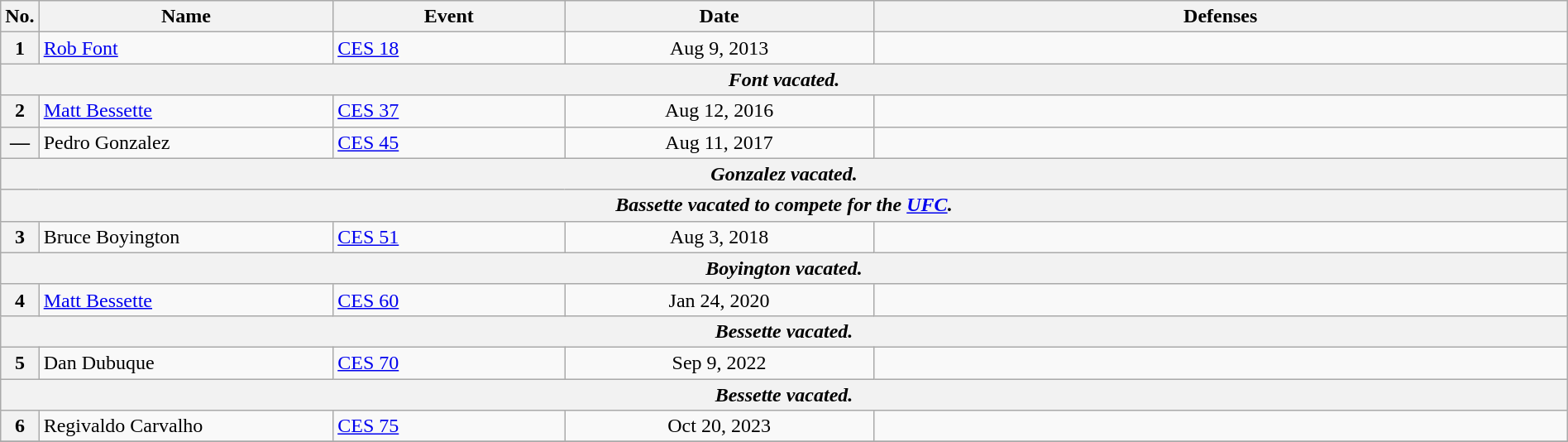<table class="wikitable" width=100%>
<tr>
<th width=1%>No.</th>
<th width=19%>Name</th>
<th width=15%>Event</th>
<th width=20%>Date</th>
<th width=45%>Defenses</th>
</tr>
<tr>
<th>1</th>
<td> <a href='#'>Rob Font</a><br></td>
<td><a href='#'>CES 18</a><br></td>
<td align=center>Aug 9, 2013</td>
<td></td>
</tr>
<tr>
<th colspan=6 align=center><em>Font vacated.</em></th>
</tr>
<tr>
<th>2</th>
<td> <a href='#'>Matt Bessette</a><br></td>
<td><a href='#'>CES 37</a><br></td>
<td align=center>Aug 12, 2016</td>
<td><br></td>
</tr>
<tr>
<th>—</th>
<td> Pedro Gonzalez <br></td>
<td><a href='#'>CES 45</a><br></td>
<td align=center>Aug 11, 2017</td>
<td></td>
</tr>
<tr>
<th colspan=6 align=center><em>Gonzalez vacated.</em></th>
</tr>
<tr>
<th colspan=6 align=center><em>Bassette vacated to compete for the <a href='#'>UFC</a>.</em></th>
</tr>
<tr>
<th>3</th>
<td> Bruce Boyington <br></td>
<td><a href='#'>CES 51</a><br></td>
<td align=center>Aug 3, 2018</td>
<td></td>
</tr>
<tr>
<th colspan=6 align=center><em>Boyington vacated.</em></th>
</tr>
<tr>
<th>4</th>
<td> <a href='#'>Matt Bessette</a>  <br></td>
<td><a href='#'>CES 60</a><br></td>
<td align=center>Jan 24, 2020</td>
<td></td>
</tr>
<tr>
<th colspan=6 align=center><em>Bessette vacated.</em></th>
</tr>
<tr>
<th>5</th>
<td> Dan Dubuque <br></td>
<td><a href='#'>CES 70</a><br></td>
<td align=center>Sep 9, 2022</td>
<td></td>
</tr>
<tr>
<th colspan=6 align=center><em>Bessette vacated.</em></th>
</tr>
<tr>
<th>6</th>
<td> Regivaldo Carvalho <br></td>
<td><a href='#'>CES 75</a><br></td>
<td align=center>Oct 20, 2023</td>
<td></td>
</tr>
<tr>
</tr>
</table>
